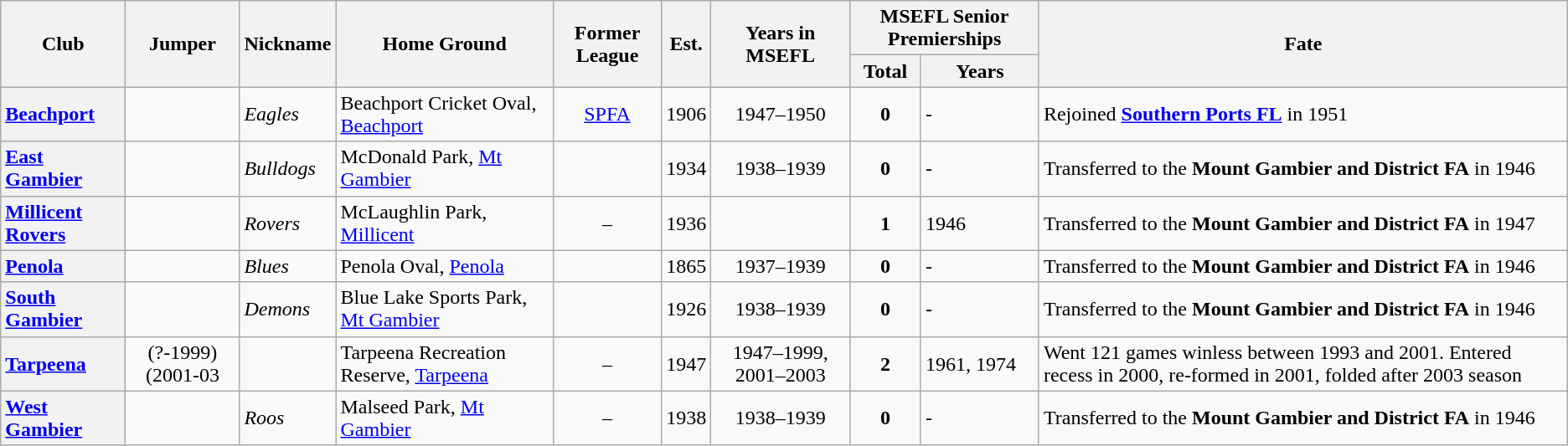<table class="wikitable sortable">
<tr>
<th rowspan="2">Club</th>
<th rowspan="2">Jumper</th>
<th rowspan="2">Nickname</th>
<th rowspan="2">Home Ground</th>
<th rowspan="2">Former League</th>
<th rowspan="2">Est.</th>
<th rowspan="2">Years in MSEFL</th>
<th colspan="2">MSEFL Senior Premierships</th>
<th rowspan="2">Fate</th>
</tr>
<tr>
<th>Total</th>
<th>Years</th>
</tr>
<tr>
<th style="text-align:left"><a href='#'>Beachport</a></th>
<td></td>
<td><em>Eagles</em></td>
<td>Beachport Cricket Oval, <a href='#'>Beachport</a></td>
<td align="center"><a href='#'>SPFA</a></td>
<td align="center">1906</td>
<td align="center">1947–1950</td>
<td align="center"><strong>0</strong></td>
<td>-</td>
<td>Rejoined <a href='#'><strong>Southern Ports FL</strong></a> in 1951</td>
</tr>
<tr>
<th style="text-align:left"><a href='#'>East Gambier</a></th>
<td></td>
<td><em>Bulldogs</em></td>
<td>McDonald Park, <a href='#'>Mt Gambier</a></td>
<td align="center"></td>
<td align="center">1934</td>
<td align="center">1938–1939</td>
<td align="center"><strong>0</strong></td>
<td>-</td>
<td>Transferred to the <strong>Mount Gambier and District FA</strong> in 1946</td>
</tr>
<tr>
<th style="text-align:left"><a href='#'>Millicent Rovers</a></th>
<td></td>
<td><em>Rovers</em></td>
<td>McLaughlin Park, <a href='#'>Millicent</a></td>
<td align="center">–</td>
<td align="center">1936</td>
<td align="center"></td>
<td align="center"><strong>1</strong></td>
<td>1946</td>
<td>Transferred to the <strong>Mount Gambier and District FA</strong> in 1947</td>
</tr>
<tr>
<th style="text-align:left"><a href='#'>Penola</a></th>
<td></td>
<td><em>Blues</em></td>
<td>Penola Oval, <a href='#'>Penola</a></td>
<td align="center"></td>
<td align="center">1865</td>
<td align="center">1937–1939</td>
<td align="center"><strong>0</strong></td>
<td>-</td>
<td>Transferred to the <strong>Mount Gambier and District FA</strong> in 1946</td>
</tr>
<tr>
<th style="text-align:left"><a href='#'>South Gambier</a></th>
<td></td>
<td><em>Demons</em></td>
<td>Blue Lake Sports Park, <a href='#'>Mt Gambier</a></td>
<td align="center"></td>
<td align="center">1926</td>
<td align="center">1938–1939</td>
<td align="center"><strong>0</strong></td>
<td>-</td>
<td>Transferred to the <strong>Mount Gambier and District FA</strong> in 1946</td>
</tr>
<tr>
<th style="text-align:left"><a href='#'>Tarpeena</a></th>
<td align="center">(?-1999)(2001-03</td>
<td><em></em></td>
<td>Tarpeena Recreation Reserve, <a href='#'>Tarpeena</a></td>
<td align="center">–</td>
<td align="center">1947</td>
<td align="center">1947–1999, 2001–2003</td>
<td align="center"><strong>2</strong></td>
<td>1961, 1974</td>
<td>Went 121 games winless between 1993 and 2001. Entered recess in 2000, re-formed in 2001, folded after 2003 season</td>
</tr>
<tr>
<th style="text-align:left"><a href='#'>West Gambier</a></th>
<td></td>
<td><em>Roos</em></td>
<td>Malseed Park, <a href='#'>Mt Gambier</a></td>
<td align="center">–</td>
<td align="center">1938</td>
<td align="center">1938–1939</td>
<td align="center"><strong>0</strong></td>
<td>-</td>
<td>Transferred to the <strong>Mount Gambier and District FA</strong> in 1946</td>
</tr>
</table>
